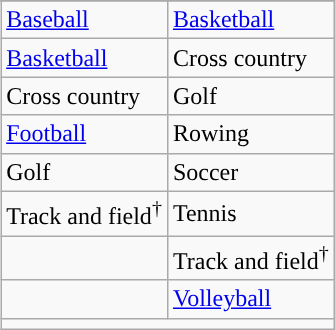<table class="wikitable" style="float:right; clear:right; margin:0 0 1em 1em;">
<tr>
</tr>
<tr>
<td><a href='#'>Baseball</a></td>
<td><a href='#'>Basketball</a></td>
</tr>
<tr>
<td><a href='#'>Basketball</a></td>
<td>Cross country</td>
</tr>
<tr>
<td>Cross country</td>
<td>Golf</td>
</tr>
<tr>
<td><a href='#'>Football</a></td>
<td>Rowing</td>
</tr>
<tr>
<td>Golf</td>
<td>Soccer</td>
</tr>
<tr>
<td>Track and field<sup>†</sup></td>
<td>Tennis</td>
</tr>
<tr>
<td></td>
<td>Track and field<sup>†</sup></td>
</tr>
<tr>
<td></td>
<td><a href='#'>Volleyball</a></td>
</tr>
<tr>
<td colspan="2"></td>
</tr>
</table>
